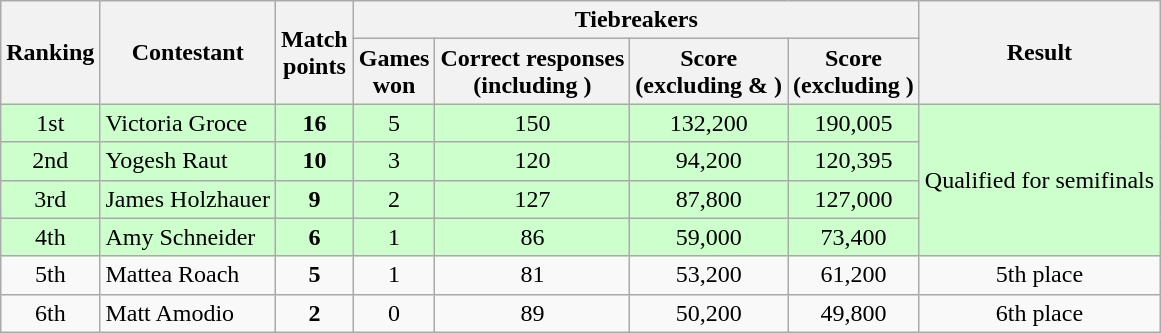<table class="wikitable" style="text-align: center;">
<tr>
<th rowspan="2">Ranking</th>
<th rowspan="2">Contestant</th>
<th rowspan="2">Match<br>points</th>
<th colspan="4">Tiebreakers</th>
<th rowspan="2">Result</th>
</tr>
<tr>
<th>Games<br>won</th>
<th>Correct responses<br>(including )</th>
<th>Score<br>(excluding  & )</th>
<th>Score<br>(excluding )</th>
</tr>
<tr style="background:#ccffcc">
<td>1st</td>
<td style="text-align:left;">Victoria Groce</td>
<td><strong>16</strong></td>
<td>5</td>
<td>150</td>
<td>132,200</td>
<td>190,005</td>
<td rowspan=4>Qualified for semifinals</td>
</tr>
<tr style="background:#ccffcc">
<td>2nd</td>
<td style="text-align:left;">Yogesh Raut</td>
<td><strong>10</strong></td>
<td>3</td>
<td>120</td>
<td>94,200</td>
<td>120,395</td>
</tr>
<tr style="background:#ccffcc">
<td>3rd</td>
<td style="text-align:left;">James Holzhauer</td>
<td><strong>9</strong></td>
<td>2</td>
<td>127</td>
<td>87,800</td>
<td>127,000</td>
</tr>
<tr style="background:#ccffcc">
<td>4th</td>
<td style="text-align:left;">Amy Schneider</td>
<td><strong>6</strong></td>
<td>1</td>
<td>86</td>
<td>59,000</td>
<td>73,400</td>
</tr>
<tr>
<td>5th</td>
<td style="text-align:left;">Mattea Roach</td>
<td><strong>5</strong></td>
<td>1</td>
<td>81</td>
<td>53,200</td>
<td>61,200</td>
<td>5th place</td>
</tr>
<tr>
<td>6th</td>
<td style="text-align:left;">Matt Amodio</td>
<td><strong>2</strong></td>
<td>0</td>
<td>89</td>
<td>50,200</td>
<td>49,800</td>
<td>6th place</td>
</tr>
</table>
